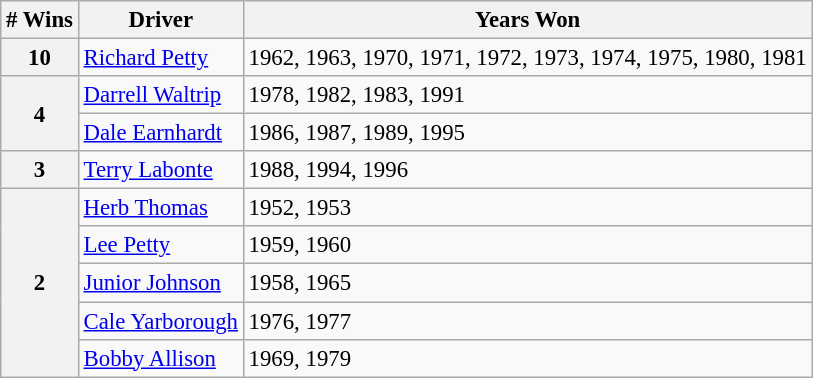<table class="wikitable" style="font-size: 95%;">
<tr>
<th># Wins</th>
<th>Driver</th>
<th>Years Won</th>
</tr>
<tr>
<th>10</th>
<td><a href='#'>Richard Petty</a></td>
<td>1962, 1963, 1970, 1971, 1972, 1973, 1974, 1975, 1980, 1981</td>
</tr>
<tr>
<th rowspan="2">4</th>
<td><a href='#'>Darrell Waltrip</a></td>
<td>1978, 1982, 1983, 1991</td>
</tr>
<tr>
<td><a href='#'>Dale Earnhardt</a></td>
<td>1986, 1987, 1989, 1995</td>
</tr>
<tr>
<th>3</th>
<td><a href='#'>Terry Labonte</a></td>
<td>1988, 1994, 1996</td>
</tr>
<tr>
<th rowspan="5">2</th>
<td><a href='#'>Herb Thomas</a></td>
<td>1952, 1953</td>
</tr>
<tr>
<td><a href='#'>Lee Petty</a></td>
<td>1959, 1960</td>
</tr>
<tr>
<td><a href='#'>Junior Johnson</a></td>
<td>1958, 1965</td>
</tr>
<tr>
<td><a href='#'>Cale Yarborough</a></td>
<td>1976, 1977</td>
</tr>
<tr>
<td><a href='#'>Bobby Allison</a></td>
<td>1969, 1979</td>
</tr>
</table>
